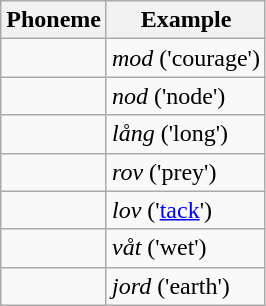<table class="wikitable">
<tr>
<th>Phoneme</th>
<th>Example</th>
</tr>
<tr>
<td style="text-align: center;"></td>
<td> <em>mod</em> ('courage')</td>
</tr>
<tr>
<td style="text-align: center;"></td>
<td> <em>nod</em> ('node')</td>
</tr>
<tr>
<td style="text-align: center;"></td>
<td> <em>lång</em> ('long')</td>
</tr>
<tr>
<td style="text-align: center;"></td>
<td> <em>rov</em> ('prey')</td>
</tr>
<tr>
<td style="text-align: center;"></td>
<td> <em>lov</em> ('<a href='#'>tack</a>')</td>
</tr>
<tr>
<td style="text-align: center;"></td>
<td> <em>våt</em> ('wet')</td>
</tr>
<tr>
<td style="text-align: center;"></td>
<td> <em>jord</em> ('earth')</td>
</tr>
</table>
